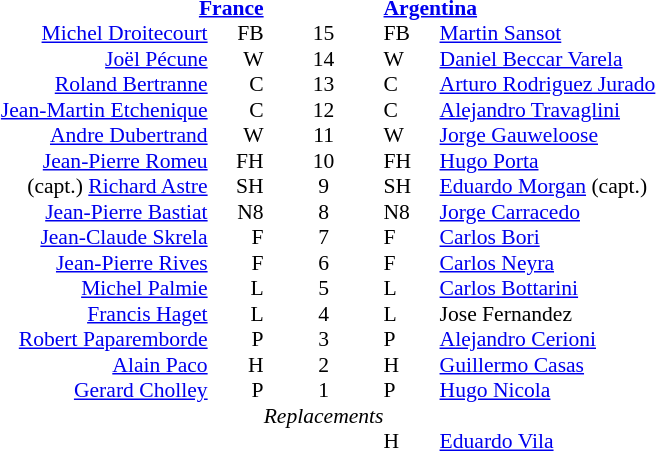<table width="100%" style="font-size: 90%; " cellspacing="0" cellpadding="0" align=center>
<tr>
<td width=41%; text-align=right></td>
<td width=3%; text-align:right></td>
<td width=4%; text-align:center></td>
<td width=3%; text-align:left></td>
<td width=49%; text-align:left></td>
</tr>
<tr>
<td colspan=2; align=right><strong><a href='#'>France</a></strong></td>
<td></td>
<td colspan=2;><strong><a href='#'>Argentina</a></strong></td>
</tr>
<tr>
<td align=right><a href='#'>Michel Droitecourt</a></td>
<td align=right>FB</td>
<td align=center>15</td>
<td>FB</td>
<td><a href='#'>Martin Sansot</a></td>
</tr>
<tr>
<td align=right><a href='#'>Joël Pécune</a></td>
<td align=right>W</td>
<td align=center>14</td>
<td>W</td>
<td><a href='#'>Daniel Beccar Varela</a></td>
</tr>
<tr>
<td align=right><a href='#'>Roland Bertranne</a></td>
<td align=right>C</td>
<td align=center>13</td>
<td>C</td>
<td><a href='#'>Arturo Rodriguez Jurado</a></td>
</tr>
<tr>
<td align=right><a href='#'>Jean-Martin Etchenique</a></td>
<td align=right>C</td>
<td align=center>12</td>
<td>C</td>
<td><a href='#'>Alejandro Travaglini</a></td>
</tr>
<tr>
<td align=right><a href='#'>Andre Dubertrand</a></td>
<td align=right>W</td>
<td align=center>11</td>
<td>W</td>
<td><a href='#'>Jorge Gauweloose</a></td>
</tr>
<tr>
<td align=right><a href='#'>Jean-Pierre Romeu</a></td>
<td align=right>FH</td>
<td align=center>10</td>
<td>FH</td>
<td><a href='#'>Hugo Porta</a></td>
</tr>
<tr>
<td align=right>(capt.) <a href='#'>Richard Astre</a></td>
<td align=right>SH</td>
<td align=center>9</td>
<td>SH</td>
<td><a href='#'>Eduardo Morgan</a> (capt.)</td>
</tr>
<tr>
<td align=right><a href='#'>Jean-Pierre Bastiat</a></td>
<td align=right>N8</td>
<td align=center>8</td>
<td>N8</td>
<td><a href='#'>Jorge Carracedo</a></td>
</tr>
<tr>
<td align=right><a href='#'>Jean-Claude Skrela</a></td>
<td align=right>F</td>
<td align=center>7</td>
<td>F</td>
<td><a href='#'>Carlos Bori</a></td>
</tr>
<tr>
<td align=right><a href='#'>Jean-Pierre Rives</a></td>
<td align=right>F</td>
<td align=center>6</td>
<td>F</td>
<td><a href='#'>Carlos Neyra</a></td>
</tr>
<tr>
<td align=right><a href='#'>Michel Palmie</a></td>
<td align=right>L</td>
<td align=center>5</td>
<td>L</td>
<td><a href='#'>Carlos Bottarini</a></td>
</tr>
<tr>
<td align=right><a href='#'>Francis Haget</a></td>
<td align=right>L</td>
<td align=center>4</td>
<td>L</td>
<td>Jose Fernandez</td>
</tr>
<tr>
<td align=right><a href='#'>Robert Paparemborde</a></td>
<td align=right>P</td>
<td align=center>3</td>
<td>P</td>
<td><a href='#'>Alejandro Cerioni</a></td>
</tr>
<tr>
<td align=right><a href='#'>Alain Paco</a></td>
<td align=right>H</td>
<td align=center>2</td>
<td>H</td>
<td><a href='#'>Guillermo Casas</a></td>
</tr>
<tr>
<td align=right><a href='#'>Gerard Cholley</a></td>
<td align=right>P</td>
<td align=center>1</td>
<td>P</td>
<td><a href='#'>Hugo Nicola</a></td>
</tr>
<tr>
<td></td>
<td></td>
<td align=center><em>Replacements</em></td>
<td></td>
<td></td>
</tr>
<tr>
<td></td>
<td></td>
<td align=center></td>
<td>H</td>
<td><a href='#'>Eduardo Vila</a></td>
</tr>
</table>
